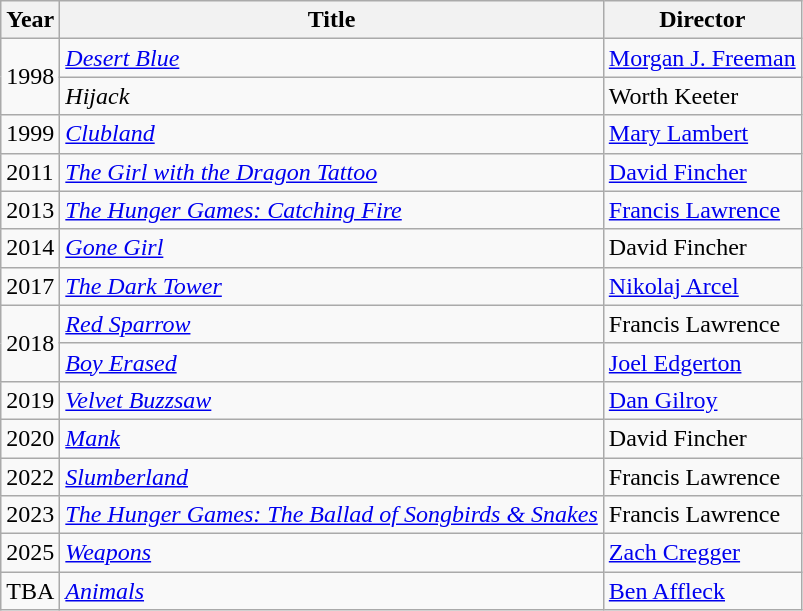<table class="wikitable sortable">
<tr>
<th>Year</th>
<th>Title</th>
<th>Director</th>
</tr>
<tr>
<td rowspan="2">1998</td>
<td><em><a href='#'>Desert Blue</a></em></td>
<td><a href='#'>Morgan J. Freeman</a></td>
</tr>
<tr>
<td><em>Hijack</em></td>
<td>Worth Keeter</td>
</tr>
<tr>
<td>1999</td>
<td><em><a href='#'>Clubland</a></em></td>
<td><a href='#'>Mary Lambert</a></td>
</tr>
<tr>
<td>2011</td>
<td><em><a href='#'>The Girl with the Dragon Tattoo</a></em></td>
<td><a href='#'>David Fincher</a></td>
</tr>
<tr>
<td>2013</td>
<td><em><a href='#'>The Hunger Games: Catching Fire</a></em></td>
<td><a href='#'>Francis Lawrence</a></td>
</tr>
<tr>
<td>2014</td>
<td><em><a href='#'>Gone Girl</a></em></td>
<td>David Fincher</td>
</tr>
<tr>
<td>2017</td>
<td><em><a href='#'>The Dark Tower</a></em></td>
<td><a href='#'>Nikolaj Arcel</a></td>
</tr>
<tr>
<td rowspan="2">2018</td>
<td><em><a href='#'>Red Sparrow</a></em></td>
<td>Francis Lawrence</td>
</tr>
<tr>
<td><em><a href='#'>Boy Erased</a></em></td>
<td><a href='#'>Joel Edgerton</a></td>
</tr>
<tr>
<td>2019</td>
<td><em><a href='#'>Velvet Buzzsaw</a></em></td>
<td><a href='#'>Dan Gilroy</a></td>
</tr>
<tr>
<td>2020</td>
<td><em><a href='#'>Mank</a></em></td>
<td>David Fincher</td>
</tr>
<tr>
<td>2022</td>
<td><em><a href='#'>Slumberland</a></em></td>
<td>Francis Lawrence</td>
</tr>
<tr>
<td>2023</td>
<td><em><a href='#'>The Hunger Games: The Ballad of Songbirds & Snakes</a></em></td>
<td>Francis Lawrence</td>
</tr>
<tr>
<td>2025</td>
<td><em><a href='#'>Weapons</a></em></td>
<td><a href='#'>Zach Cregger</a></td>
</tr>
<tr>
<td>TBA</td>
<td><em><a href='#'>Animals</a></em></td>
<td><a href='#'>Ben Affleck</a></td>
</tr>
</table>
